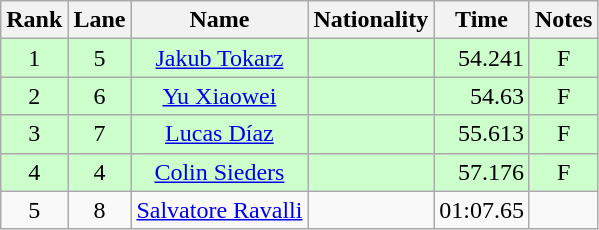<table class="wikitable sortable" style="text-align:center">
<tr>
<th>Rank</th>
<th>Lane</th>
<th>Name</th>
<th>Nationality</th>
<th>Time</th>
<th>Notes</th>
</tr>
<tr bgcolor=ccffcc>
<td align=center>1</td>
<td align=center>5</td>
<td><a href='#'>Jakub Tokarz</a></td>
<td></td>
<td align=right>54.241</td>
<td>F</td>
</tr>
<tr bgcolor=ccffcc>
<td align=center>2</td>
<td align=center>6</td>
<td><a href='#'>Yu Xiaowei</a></td>
<td></td>
<td align=right>54.63</td>
<td>F</td>
</tr>
<tr bgcolor=ccffcc>
<td align=center>3</td>
<td align=center>7</td>
<td><a href='#'>Lucas Díaz</a></td>
<td></td>
<td align=right>55.613</td>
<td>F</td>
</tr>
<tr bgcolor=ccffcc>
<td align=center>4</td>
<td align=center>4</td>
<td><a href='#'>Colin Sieders</a></td>
<td></td>
<td align=right>57.176</td>
<td>F</td>
</tr>
<tr>
<td align=center>5</td>
<td align=center>8</td>
<td><a href='#'>Salvatore Ravalli</a></td>
<td></td>
<td align=right>01:07.65</td>
<td></td>
</tr>
</table>
